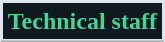<table class="wikitable">
<tr>
<th style="background:#101820; color:#47D597; border:2px solid #DDE5ED;" scope="col" colspan="2">Technical staff</th>
</tr>
<tr>
</tr>
<tr>
</tr>
</table>
